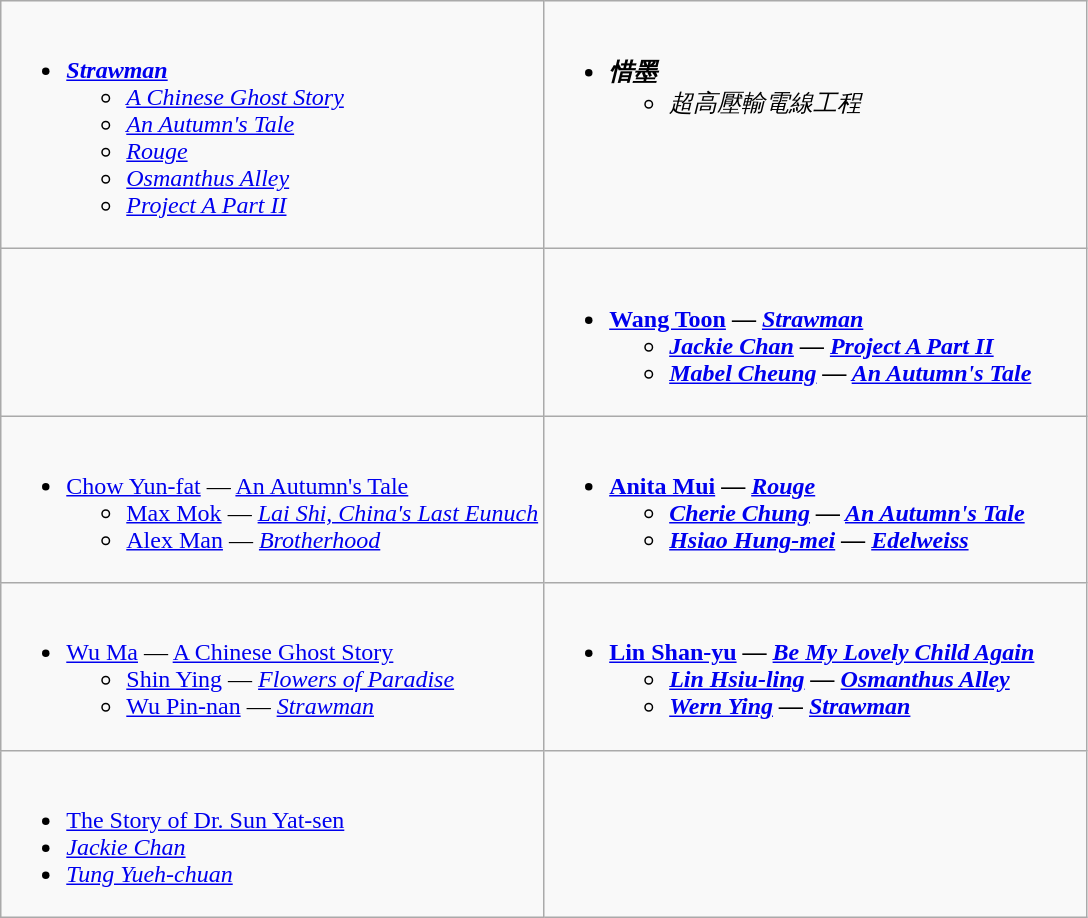<table class=wikitable>
<tr>
<td valign="top" width="50%"><br><ul><li><strong><em><a href='#'>Strawman</a></em></strong><ul><li><em><a href='#'>A Chinese Ghost Story</a></em></li><li><em><a href='#'>An Autumn's Tale</a></em></li><li><em><a href='#'>Rouge</a></em></li><li><em><a href='#'>Osmanthus Alley</a></em></li><li><em><a href='#'>Project A Part II</a></em></li></ul></li></ul></td>
<td valign="top" width="50%"><br><ul><li><strong><em>惜墨</em></strong><ul><li><em>超高壓輸電線工程</em></li></ul></li></ul></td>
</tr>
<tr>
<td valign="top" width="50%"><br>
</td>
<td valign="top" width="50%"><br><ul><li><strong><a href='#'>Wang Toon</a> — <em><a href='#'>Strawman</a><strong><em><ul><li><a href='#'>Jackie Chan</a>  — </em><a href='#'>Project A Part II</a><em></li><li><a href='#'>Mabel Cheung</a> — </em><a href='#'>An Autumn's Tale</a><em></li></ul></li></ul></td>
</tr>
<tr>
<td valign="top" width="50%"><br><ul><li></strong><a href='#'>Chow Yun-fat</a> — </em><a href='#'>An Autumn's Tale</a></em></strong><ul><li><a href='#'>Max Mok</a> — <em><a href='#'>Lai Shi, China's Last Eunuch</a></em></li><li><a href='#'>Alex Man</a> — <em><a href='#'>Brotherhood</a></em></li></ul></li></ul></td>
<td valign="top" width="50%"><br><ul><li><strong><a href='#'>Anita Mui</a> — <em><a href='#'>Rouge</a><strong><em><ul><li><a href='#'>Cherie Chung</a> — </em><a href='#'>An Autumn's Tale</a><em></li><li><a href='#'>Hsiao Hung-mei</a> — </em><a href='#'>Edelweiss</a><em></li></ul></li></ul></td>
</tr>
<tr>
<td valign="top" width="50%"><br><ul><li></strong><a href='#'>Wu Ma</a> — </em><a href='#'>A Chinese Ghost Story</a></em></strong><ul><li><a href='#'>Shin Ying</a> — <em><a href='#'>Flowers of Paradise</a></em></li><li><a href='#'>Wu Pin-nan</a> — <em><a href='#'>Strawman</a></em></li></ul></li></ul></td>
<td valign="top" width="50%"><br><ul><li><strong><a href='#'>Lin Shan-yu</a> — <em><a href='#'>Be My Lovely Child Again</a><strong><em><ul><li><a href='#'>Lin Hsiu-ling</a> — </em><a href='#'>Osmanthus Alley</a><em></li><li><a href='#'>Wern Ying</a> — </em><a href='#'>Strawman</a><em></li></ul></li></ul></td>
</tr>
<tr>
<td valign="top" width="50%"><br><ul><li></em></strong><a href='#'>The Story of Dr. Sun Yat-sen</a><strong><em></li><li></strong><a href='#'>Jackie Chan</a><strong></li><li></strong><a href='#'>Tung Yueh-chuan</a><strong></li></ul></td>
</tr>
</table>
